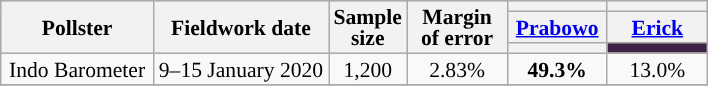<table class="wikitable" style="text-align:center; font-size:90%; line-height:14px;">
<tr bgcolor=lightgray>
<th style="width:95px;" rowspan="3">Pollster</th>
<th style="width:110px;" rowspan="3">Fieldwork date</th>
<th style="width:35px;" rowspan="3">Sample size</th>
<th rowspan="3" style="width:60px;">Margin of error</th>
<th style="width:60px;"></th>
<th style="width:60px;"></th>
</tr>
<tr>
<th><a href='#'>Prabowo</a> <br></th>
<th><a href='#'>Erick</a> <br></th>
</tr>
<tr>
<th class="unsortable" style="color:inherit;background:"></th>
<th class="unsortable" style="color:inherit;background:#3F2347; width:40px;"></th>
</tr>
<tr>
<td>Indo Barometer</td>
<td>9–15 January 2020</td>
<td>1,200</td>
<td>2.83%</td>
<td style="background-color:#"><strong>49.3%</strong></td>
<td>13.0%</td>
</tr>
<tr>
</tr>
</table>
